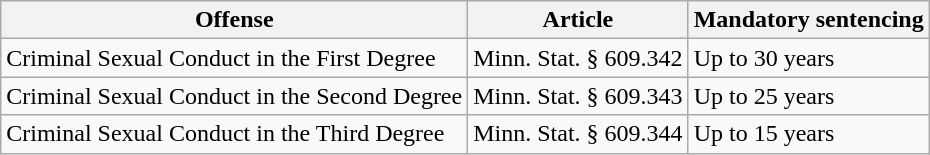<table class="wikitable">
<tr>
<th>Offense</th>
<th>Article</th>
<th>Mandatory sentencing</th>
</tr>
<tr>
<td>Criminal Sexual Conduct in the First Degree</td>
<td>Minn. Stat. § 609.342</td>
<td>Up to 30 years</td>
</tr>
<tr>
<td>Criminal Sexual Conduct in the Second Degree</td>
<td>Minn. Stat. § 609.343</td>
<td>Up to 25 years</td>
</tr>
<tr>
<td>Criminal Sexual Conduct in the Third Degree</td>
<td>Minn. Stat. § 609.344</td>
<td>Up to 15 years</td>
</tr>
</table>
